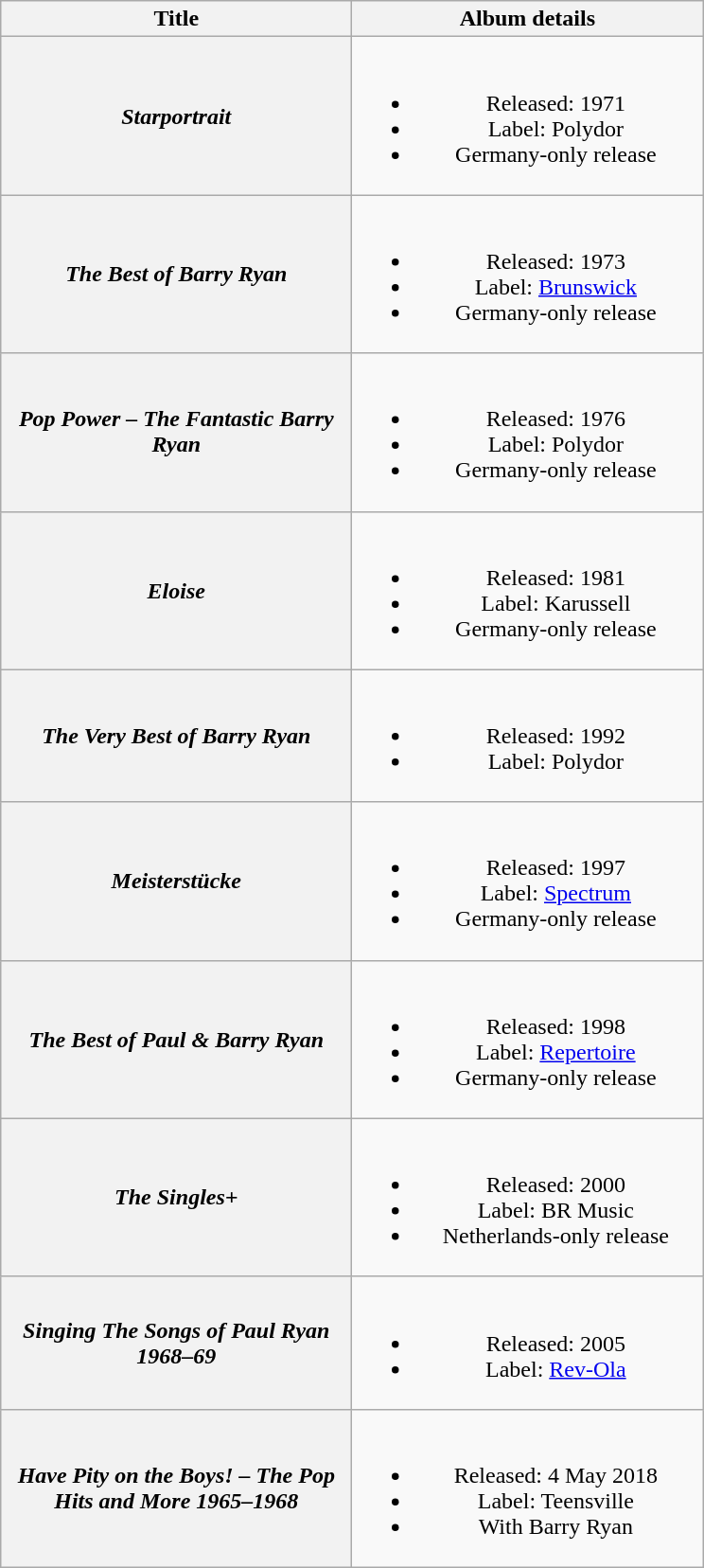<table class="wikitable plainrowheaders" style="text-align:center;">
<tr>
<th scope="col" style="width:15em;">Title</th>
<th scope="col" style="width:15em;">Album details</th>
</tr>
<tr>
<th scope="row"><em>Starportrait</em></th>
<td><br><ul><li>Released: 1971</li><li>Label: Polydor</li><li>Germany-only release</li></ul></td>
</tr>
<tr>
<th scope="row"><em>The Best of Barry Ryan</em></th>
<td><br><ul><li>Released: 1973</li><li>Label: <a href='#'>Brunswick</a></li><li>Germany-only release</li></ul></td>
</tr>
<tr>
<th scope="row"><em>Pop Power – The Fantastic Barry Ryan</em></th>
<td><br><ul><li>Released: 1976</li><li>Label: Polydor</li><li>Germany-only release</li></ul></td>
</tr>
<tr>
<th scope="row"><em>Eloise</em></th>
<td><br><ul><li>Released: 1981</li><li>Label: Karussell</li><li>Germany-only release</li></ul></td>
</tr>
<tr>
<th scope="row"><em>The Very Best of Barry Ryan</em></th>
<td><br><ul><li>Released: 1992</li><li>Label: Polydor</li></ul></td>
</tr>
<tr>
<th scope="row"><em>Meisterstücke</em></th>
<td><br><ul><li>Released: 1997</li><li>Label: <a href='#'>Spectrum</a></li><li>Germany-only release</li></ul></td>
</tr>
<tr>
<th scope="row"><em>The Best of Paul & Barry Ryan</em></th>
<td><br><ul><li>Released: 1998</li><li>Label: <a href='#'>Repertoire</a></li><li>Germany-only release</li></ul></td>
</tr>
<tr>
<th scope="row"><em>The Singles+</em></th>
<td><br><ul><li>Released: 2000</li><li>Label: BR Music</li><li>Netherlands-only release</li></ul></td>
</tr>
<tr>
<th scope="row"><em>Singing The Songs of Paul Ryan 1968–69</em></th>
<td><br><ul><li>Released: 2005</li><li>Label: <a href='#'>Rev-Ola</a></li></ul></td>
</tr>
<tr>
<th scope="row"><em>Have Pity on the Boys! – The Pop Hits and More 1965–1968</em></th>
<td><br><ul><li>Released: 4 May 2018</li><li>Label: Teensville</li><li>With Barry Ryan</li></ul></td>
</tr>
</table>
